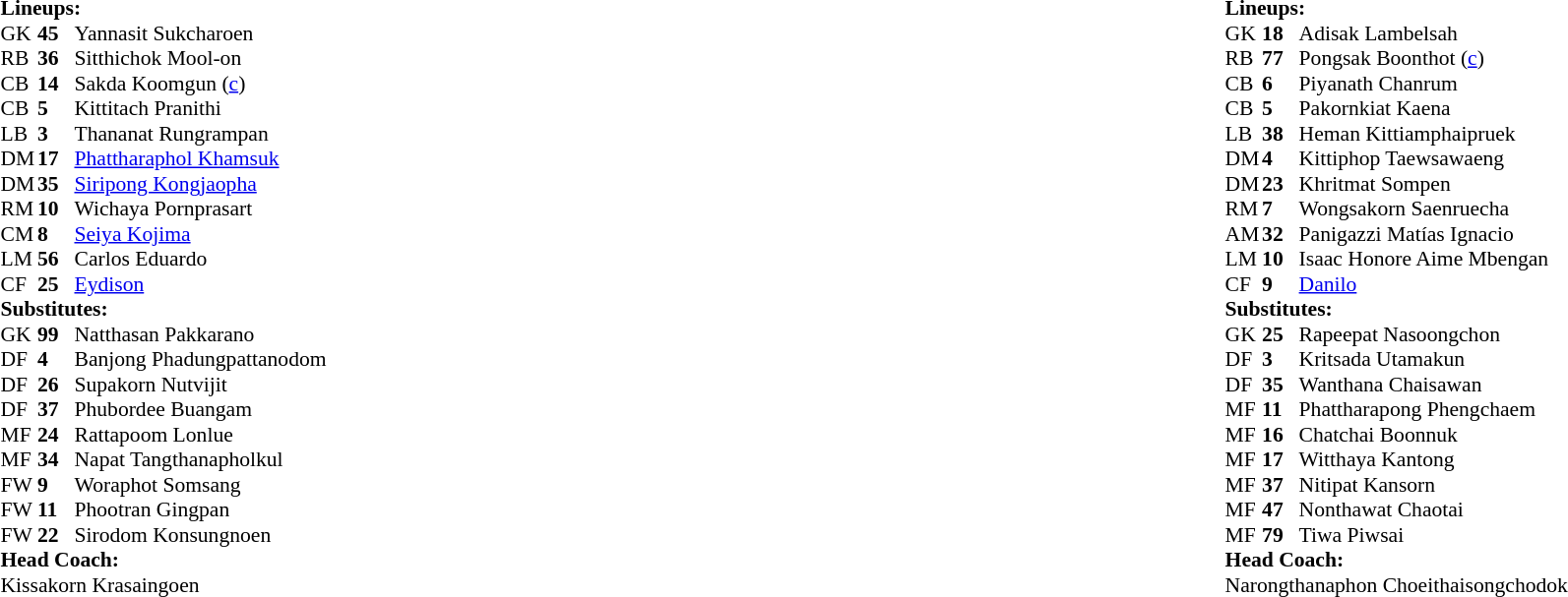<table style="width:100%">
<tr>
<td style="vertical-align:top; width:50%"><br><table style="font-size: 90%" cellspacing="0" cellpadding="0">
<tr>
<th width=25></th>
<th width=25></th>
</tr>
<tr>
<td colspan=3><strong>Lineups:</strong></td>
</tr>
<tr>
<td>GK</td>
<td><strong>45</strong></td>
<td> Yannasit Sukcharoen</td>
<td></td>
<td></td>
<td></td>
</tr>
<tr>
<td>RB</td>
<td><strong>36</strong></td>
<td> Sitthichok Mool-on</td>
</tr>
<tr>
<td>CB</td>
<td><strong>14</strong></td>
<td> Sakda Koomgun (<a href='#'>c</a>)</td>
<td></td>
</tr>
<tr>
<td>CB</td>
<td><strong>5</strong></td>
<td> Kittitach Pranithi</td>
<td></td>
<td></td>
</tr>
<tr>
<td>LB</td>
<td><strong>3</strong></td>
<td> Thananat Rungrampan</td>
</tr>
<tr>
<td>DM</td>
<td><strong>17</strong></td>
<td> <a href='#'>Phattharaphol Khamsuk</a></td>
</tr>
<tr>
<td>DM</td>
<td><strong>35</strong></td>
<td> <a href='#'>Siripong Kongjaopha</a></td>
<td></td>
<td></td>
</tr>
<tr>
<td>RM</td>
<td><strong>10</strong></td>
<td> Wichaya Pornprasart</td>
<td></td>
<td></td>
<td></td>
</tr>
<tr>
<td>CM</td>
<td><strong>8</strong></td>
<td> <a href='#'>Seiya Kojima</a></td>
<td></td>
<td></td>
<td></td>
</tr>
<tr>
<td>LM</td>
<td><strong>56</strong></td>
<td> Carlos Eduardo</td>
<td></td>
<td></td>
<td></td>
</tr>
<tr>
<td>CF</td>
<td><strong>25</strong></td>
<td> <a href='#'>Eydison</a></td>
<td></td>
<td></td>
<td></td>
</tr>
<tr>
<td colspan=3><strong>Substitutes:</strong></td>
</tr>
<tr>
<td>GK</td>
<td><strong>99</strong></td>
<td> Natthasan Pakkarano</td>
<td></td>
<td></td>
<td></td>
</tr>
<tr>
<td>DF</td>
<td><strong>4</strong></td>
<td> Banjong Phadungpattanodom</td>
<td></td>
<td></td>
<td></td>
</tr>
<tr>
<td>DF</td>
<td><strong>26</strong></td>
<td> Supakorn Nutvijit</td>
</tr>
<tr>
<td>DF</td>
<td><strong>37</strong></td>
<td> Phubordee Buangam</td>
</tr>
<tr>
<td>MF</td>
<td><strong>24</strong></td>
<td> Rattapoom Lonlue</td>
<td></td>
<td></td>
<td></td>
</tr>
<tr>
<td>MF</td>
<td><strong>34</strong></td>
<td> Napat Tangthanapholkul</td>
</tr>
<tr>
<td>FW</td>
<td><strong>9</strong></td>
<td> Woraphot Somsang</td>
<td></td>
<td></td>
<td></td>
</tr>
<tr>
<td>FW</td>
<td><strong>11</strong></td>
<td> Phootran Gingpan</td>
<td></td>
<td></td>
<td></td>
</tr>
<tr>
<td>FW</td>
<td><strong>22</strong></td>
<td> Sirodom Konsungnoen</td>
</tr>
<tr>
<td colspan=3><strong>Head Coach:</strong></td>
</tr>
<tr>
<td colspan=4> Kissakorn Krasaingoen</td>
</tr>
</table>
</td>
<td style="vertical-align:top"></td>
<td style="vertical-align:top; width:50%"><br><table cellspacing="0" cellpadding="0" style="font-size:90%; margin:auto">
<tr>
<th width=25></th>
<th width=25></th>
</tr>
<tr>
<td colspan=3><strong>Lineups:</strong></td>
</tr>
<tr>
<td>GK</td>
<td><strong>18</strong></td>
<td> Adisak Lambelsah</td>
</tr>
<tr>
<td>RB</td>
<td><strong>77</strong></td>
<td> Pongsak Boonthot (<a href='#'>c</a>)</td>
</tr>
<tr>
<td>CB</td>
<td><strong>6</strong></td>
<td> Piyanath Chanrum</td>
</tr>
<tr>
<td>CB</td>
<td><strong>5</strong></td>
<td> Pakornkiat Kaena</td>
</tr>
<tr>
<td>LB</td>
<td><strong>38</strong></td>
<td> Heman Kittiamphaipruek</td>
</tr>
<tr>
<td>DM</td>
<td><strong>4</strong></td>
<td> Kittiphop Taewsawaeng</td>
</tr>
<tr>
<td>DM</td>
<td><strong>23</strong></td>
<td> Khritmat Sompen</td>
<td></td>
<td></td>
<td></td>
</tr>
<tr>
<td>RM</td>
<td><strong>7</strong></td>
<td> Wongsakorn Saenruecha</td>
<td></td>
<td></td>
<td></td>
</tr>
<tr>
<td>AM</td>
<td><strong>32</strong></td>
<td> Panigazzi Matías Ignacio</td>
<td></td>
<td></td>
<td></td>
</tr>
<tr>
<td>LM</td>
<td><strong>10</strong></td>
<td> Isaac Honore Aime Mbengan</td>
<td></td>
<td></td>
<td></td>
</tr>
<tr>
<td>CF</td>
<td><strong>9</strong></td>
<td> <a href='#'>Danilo</a></td>
<td></td>
</tr>
<tr>
<td colspan=3><strong>Substitutes:</strong></td>
</tr>
<tr>
<td>GK</td>
<td><strong>25</strong></td>
<td> Rapeepat Nasoongchon</td>
</tr>
<tr>
<td>DF</td>
<td><strong>3</strong></td>
<td> Kritsada Utamakun</td>
</tr>
<tr>
<td>DF</td>
<td><strong>35</strong></td>
<td> Wanthana Chaisawan</td>
</tr>
<tr>
<td>MF</td>
<td><strong>11</strong></td>
<td> Phattharapong Phengchaem</td>
<td></td>
<td></td>
<td></td>
</tr>
<tr>
<td>MF</td>
<td><strong>16</strong></td>
<td> Chatchai Boonnuk</td>
<td></td>
<td></td>
<td></td>
</tr>
<tr>
<td>MF</td>
<td><strong>17</strong></td>
<td> Witthaya Kantong</td>
</tr>
<tr>
<td>MF</td>
<td><strong>37</strong></td>
<td> Nitipat Kansorn</td>
<td></td>
<td></td>
<td></td>
</tr>
<tr>
<td>MF</td>
<td><strong>47</strong></td>
<td> Nonthawat Chaotai</td>
</tr>
<tr>
<td>MF</td>
<td><strong>79</strong></td>
<td> Tiwa Piwsai</td>
<td></td>
<td></td>
<td></td>
</tr>
<tr>
<td colspan=3><strong>Head Coach:</strong></td>
</tr>
<tr>
<td colspan=4> Narongthanaphon Choeithaisongchodok</td>
</tr>
</table>
</td>
</tr>
</table>
